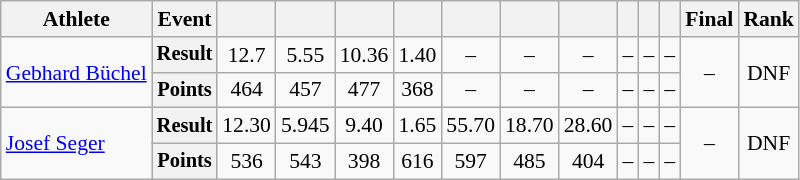<table class=wikitable style=font-size:90%;text-align:center>
<tr>
<th>Athlete</th>
<th>Event</th>
<th></th>
<th></th>
<th></th>
<th></th>
<th></th>
<th></th>
<th></th>
<th></th>
<th></th>
<th></th>
<th>Final</th>
<th>Rank</th>
</tr>
<tr>
<td rowspan=2 align=left><a href='#'>Gebhard Büchel</a></td>
<th style="font-size:95%">Result</th>
<td>12.7</td>
<td>5.55</td>
<td>10.36</td>
<td>1.40</td>
<td>–</td>
<td>–</td>
<td>–</td>
<td>–</td>
<td>–</td>
<td>–</td>
<td rowspan=2>–</td>
<td rowspan=2>DNF</td>
</tr>
<tr>
<th style="font-size:95%">Points</th>
<td>464</td>
<td>457</td>
<td>477</td>
<td>368</td>
<td>–</td>
<td>–</td>
<td>–</td>
<td>–</td>
<td>–</td>
<td>–</td>
</tr>
<tr>
<td rowspan=2 align=left><a href='#'>Josef Seger</a></td>
<th style="font-size:95%">Result</th>
<td>12.30</td>
<td>5.945</td>
<td>9.40</td>
<td>1.65</td>
<td>55.70</td>
<td>18.70</td>
<td>28.60</td>
<td>–</td>
<td>–</td>
<td>–</td>
<td rowspan=2>–</td>
<td rowspan=2>DNF</td>
</tr>
<tr>
<th style="font-size:95%">Points</th>
<td>536</td>
<td>543</td>
<td>398</td>
<td>616</td>
<td>597</td>
<td>485</td>
<td>404</td>
<td>–</td>
<td>–</td>
<td>–</td>
</tr>
</table>
